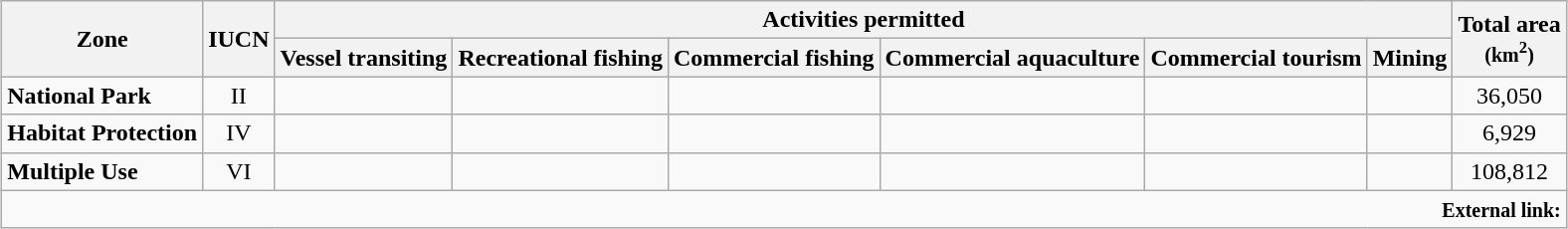<table class="wikitable" style="text-align:center; margin-left:auto; margin-right:auto; border:none;">
<tr>
<th rowspan=2>Zone</th>
<th rowspan=2>IUCN</th>
<th colspan=6>Activities permitted</th>
<th rowspan=2>Total area<br><small>(km<sup>2</sup>)</small></th>
</tr>
<tr>
<th>Vessel transiting</th>
<th>Recreational fishing</th>
<th>Commercial fishing</th>
<th>Commercial aquaculture</th>
<th>Commercial tourism</th>
<th>Mining</th>
</tr>
<tr>
<td style="text-align:left"><strong>National Park</strong></td>
<td>II</td>
<td></td>
<td></td>
<td></td>
<td></td>
<td></td>
<td></td>
<td>36,050</td>
</tr>
<tr>
<td style="text-align:left"><strong>Habitat Protection</strong></td>
<td>IV</td>
<td></td>
<td></td>
<td></td>
<td></td>
<td></td>
<td></td>
<td>6,929</td>
</tr>
<tr>
<td style="text-align:left"><strong>Multiple Use</strong></td>
<td>VI</td>
<td></td>
<td></td>
<td></td>
<td></td>
<td></td>
<td></td>
<td>108,812</td>
</tr>
<tr>
<td style="text-align:right" colspan=99><small><strong>External link:</strong> </small></td>
</tr>
</table>
